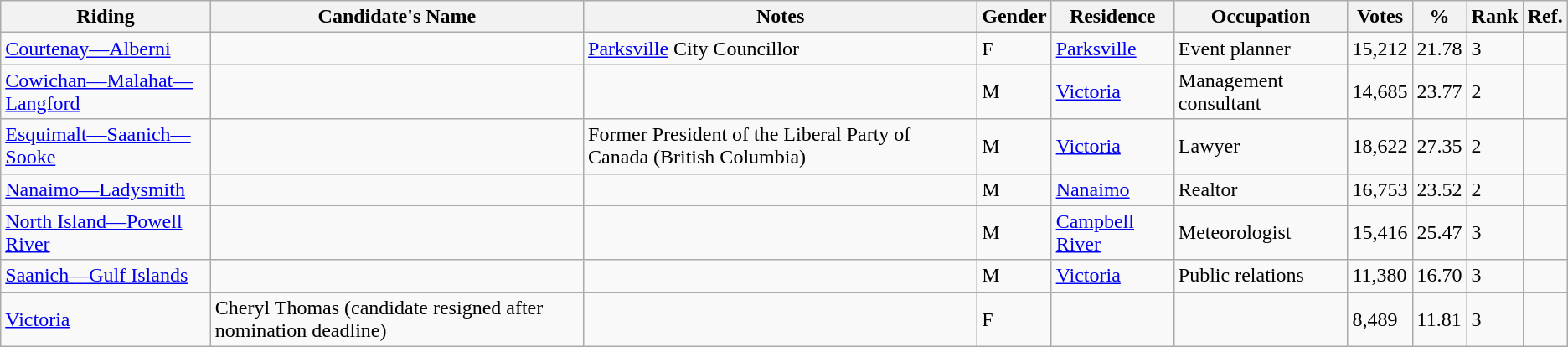<table class="wikitable sortable">
<tr>
<th>Riding</th>
<th>Candidate's Name</th>
<th>Notes</th>
<th>Gender</th>
<th>Residence</th>
<th>Occupation</th>
<th>Votes</th>
<th>%</th>
<th>Rank</th>
<th>Ref.</th>
</tr>
<tr>
<td><a href='#'>Courtenay—Alberni</a></td>
<td></td>
<td><a href='#'>Parksville</a> City Councillor</td>
<td>F</td>
<td><a href='#'>Parksville</a></td>
<td>Event planner</td>
<td>15,212</td>
<td>21.78</td>
<td>3</td>
<td></td>
</tr>
<tr>
<td><a href='#'>Cowichan—Malahat—Langford</a></td>
<td></td>
<td></td>
<td>M</td>
<td><a href='#'>Victoria</a></td>
<td>Management consultant</td>
<td>14,685</td>
<td>23.77</td>
<td>2</td>
<td></td>
</tr>
<tr>
<td><a href='#'>Esquimalt—Saanich—Sooke</a></td>
<td></td>
<td>Former President of the Liberal Party of Canada (British Columbia)</td>
<td>M</td>
<td><a href='#'>Victoria</a></td>
<td>Lawyer</td>
<td>18,622</td>
<td>27.35</td>
<td>2</td>
<td></td>
</tr>
<tr>
<td><a href='#'>Nanaimo—Ladysmith</a></td>
<td></td>
<td></td>
<td>M</td>
<td><a href='#'>Nanaimo</a></td>
<td>Realtor</td>
<td>16,753</td>
<td>23.52</td>
<td>2</td>
<td></td>
</tr>
<tr>
<td><a href='#'>North Island—Powell River</a></td>
<td></td>
<td></td>
<td>M</td>
<td><a href='#'>Campbell River</a></td>
<td>Meteorologist</td>
<td>15,416</td>
<td>25.47</td>
<td>3</td>
<td></td>
</tr>
<tr>
<td><a href='#'>Saanich—Gulf Islands</a></td>
<td></td>
<td></td>
<td>M</td>
<td><a href='#'>Victoria</a></td>
<td>Public relations</td>
<td>11,380</td>
<td>16.70</td>
<td>3</td>
<td></td>
</tr>
<tr>
<td><a href='#'>Victoria</a></td>
<td>Cheryl Thomas (candidate resigned after nomination deadline)</td>
<td></td>
<td>F</td>
<td></td>
<td></td>
<td>8,489</td>
<td>11.81</td>
<td>3</td>
<td></td>
</tr>
</table>
